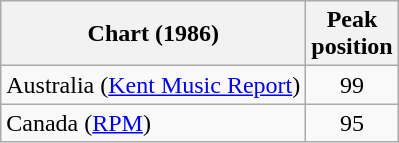<table class="wikitable">
<tr>
<th>Chart (1986)</th>
<th>Peak<br>position</th>
</tr>
<tr>
<td>Australia (<a href='#'>Kent Music Report</a>)</td>
<td style="text-align:center;">99</td>
</tr>
<tr>
<td>Canada (<a href='#'>RPM</a>)</td>
<td style="text-align:center;">95</td>
</tr>
</table>
